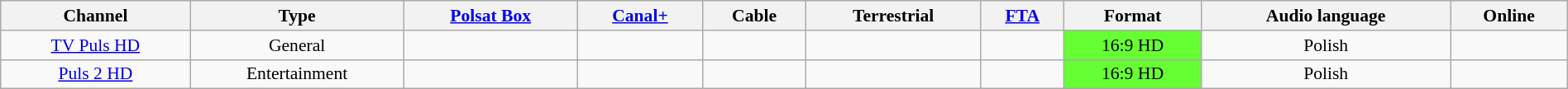<table class="wikitable sortable" width="100%" style="text-align:center; font-size: 90%">
<tr>
<th>Channel</th>
<th>Type</th>
<th><a href='#'>Polsat Box</a></th>
<th><a href='#'>Canal+</a></th>
<th>Cable</th>
<th>Terrestrial</th>
<th><a href='#'>FTA</a></th>
<th>Format</th>
<th>Audio language</th>
<th>Online</th>
</tr>
<tr>
<td><a href='#'>TV Puls HD</a></td>
<td>General</td>
<td></td>
<td></td>
<td></td>
<td></td>
<td></td>
<td bgcolor=#6f3>16:9 HD</td>
<td>Polish</td>
<td></td>
</tr>
<tr>
<td><a href='#'>Puls 2 HD</a></td>
<td>Entertainment</td>
<td></td>
<td></td>
<td></td>
<td></td>
<td></td>
<td bgcolor=#6f3>16:9 HD</td>
<td>Polish</td>
<td></td>
</tr>
</table>
